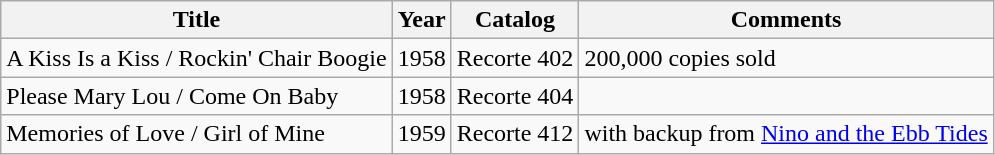<table class="wikitable">
<tr>
<th>Title</th>
<th>Year</th>
<th>Catalog</th>
<th>Comments</th>
</tr>
<tr>
<td>A Kiss Is a Kiss / Rockin' Chair Boogie</td>
<td>1958</td>
<td>Recorte 402</td>
<td>200,000 copies sold</td>
</tr>
<tr>
<td>Please Mary Lou / Come On Baby</td>
<td>1958</td>
<td>Recorte 404</td>
<td></td>
</tr>
<tr>
<td>Memories of Love / Girl of Mine</td>
<td>1959</td>
<td>Recorte 412</td>
<td>with backup from <a href='#'>Nino and the Ebb Tides</a></td>
</tr>
</table>
